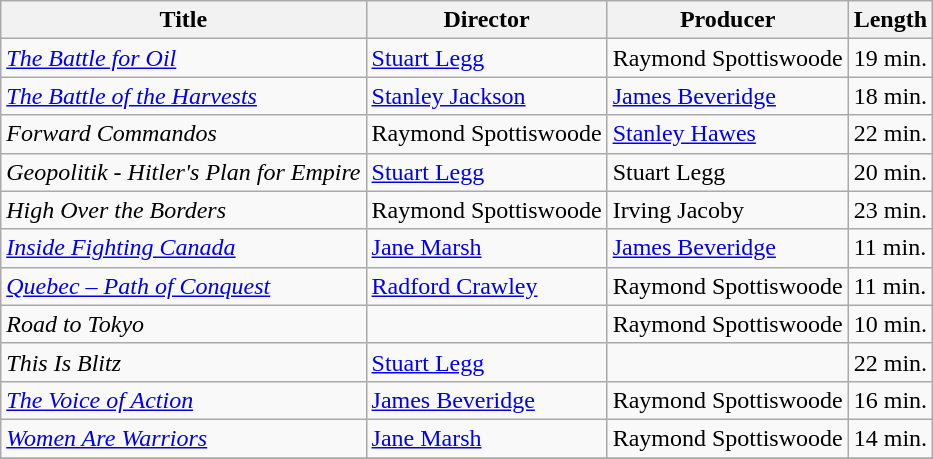<table class=wikitable>
<tr>
<th>Title</th>
<th>Director</th>
<th>Producer</th>
<th>Length</th>
</tr>
<tr>
<td><em><a href='#'>The Battle for Oil</a></em></td>
<td><a href='#'>Stuart Legg</a></td>
<td>Raymond Spottiswoode</td>
<td>19 min.</td>
</tr>
<tr>
<td><em><a href='#'>The Battle of the Harvests</a></em></td>
<td><a href='#'>Stanley Jackson</a></td>
<td><a href='#'>James Beveridge</a></td>
<td>18 min.</td>
</tr>
<tr>
<td><em>Forward Commandos</em></td>
<td>Raymond Spottiswoode</td>
<td><a href='#'>Stanley Hawes</a></td>
<td>22 min.</td>
</tr>
<tr>
<td><em>Geopolitik - Hitler's Plan for Empire</em></td>
<td><a href='#'>Stuart Legg</a></td>
<td>Stuart Legg</td>
<td>20 min.</td>
</tr>
<tr>
<td><em>High Over the Borders</em></td>
<td>Raymond Spottiswoode</td>
<td>Irving Jacoby</td>
<td>23 min.</td>
</tr>
<tr>
<td><em><a href='#'>Inside Fighting Canada</a></em></td>
<td><a href='#'>Jane Marsh</a></td>
<td><a href='#'>James Beveridge</a></td>
<td>11 min.</td>
</tr>
<tr>
<td><em><a href='#'>Quebec – Path of Conquest</a></em></td>
<td><a href='#'>Radford Crawley</a></td>
<td>Raymond Spottiswoode</td>
<td>11 min.</td>
</tr>
<tr>
<td><em>Road to Tokyo</em></td>
<td></td>
<td>Raymond Spottiswoode</td>
<td>10 min.</td>
</tr>
<tr>
<td><em>This Is Blitz</em></td>
<td><a href='#'>Stuart Legg</a></td>
<td></td>
<td>22 min.</td>
</tr>
<tr>
<td><em><a href='#'>The Voice of Action</a></em></td>
<td><a href='#'>James Beveridge</a></td>
<td>Raymond Spottiswoode</td>
<td>16 min.</td>
</tr>
<tr>
<td><em><a href='#'>Women Are Warriors</a></em></td>
<td><a href='#'>Jane Marsh</a></td>
<td>Raymond Spottiswoode</td>
<td>14 min.</td>
</tr>
<tr>
</tr>
</table>
